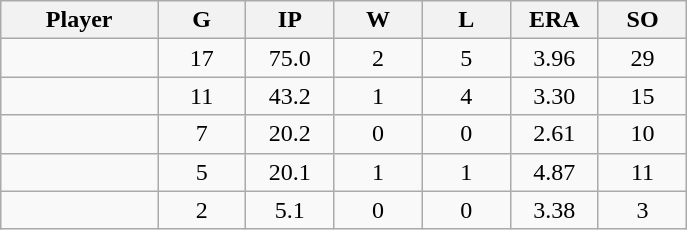<table class="wikitable sortable">
<tr>
<th bgcolor="#DDDDFF" width="16%">Player</th>
<th bgcolor="#DDDDFF" width="9%">G</th>
<th bgcolor="#DDDDFF" width="9%">IP</th>
<th bgcolor="#DDDDFF" width="9%">W</th>
<th bgcolor="#DDDDFF" width="9%">L</th>
<th bgcolor="#DDDDFF" width="9%">ERA</th>
<th bgcolor="#DDDDFF" width="9%">SO</th>
</tr>
<tr align="center">
<td></td>
<td>17</td>
<td>75.0</td>
<td>2</td>
<td>5</td>
<td>3.96</td>
<td>29</td>
</tr>
<tr align="center">
<td></td>
<td>11</td>
<td>43.2</td>
<td>1</td>
<td>4</td>
<td>3.30</td>
<td>15</td>
</tr>
<tr align="center">
<td></td>
<td>7</td>
<td>20.2</td>
<td>0</td>
<td>0</td>
<td>2.61</td>
<td>10</td>
</tr>
<tr align="center">
<td></td>
<td>5</td>
<td>20.1</td>
<td>1</td>
<td>1</td>
<td>4.87</td>
<td>11</td>
</tr>
<tr align="center">
<td></td>
<td>2</td>
<td>5.1</td>
<td>0</td>
<td>0</td>
<td>3.38</td>
<td>3</td>
</tr>
</table>
